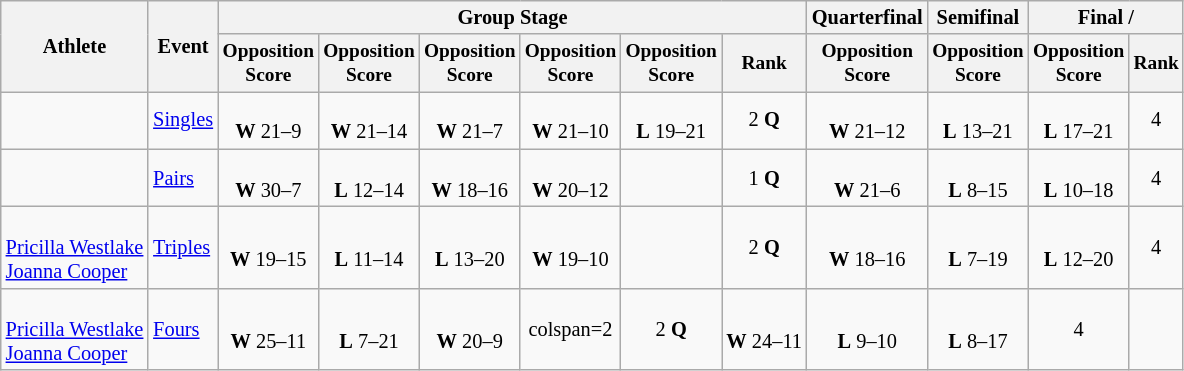<table class="wikitable" style="font-size:85%">
<tr>
<th rowspan=2>Athlete</th>
<th rowspan=2>Event</th>
<th colspan=6>Group Stage</th>
<th>Quarterfinal</th>
<th>Semifinal</th>
<th colspan=2>Final / </th>
</tr>
<tr style="font-size:95%">
<th>Opposition<br>Score</th>
<th>Opposition<br>Score</th>
<th>Opposition<br>Score</th>
<th>Opposition<br>Score</th>
<th>Opposition<br>Score</th>
<th>Rank</th>
<th>Opposition<br>Score</th>
<th>Opposition<br>Score</th>
<th>Opposition<br>Score</th>
<th>Rank</th>
</tr>
<tr align=center>
<td align=left></td>
<td align=left><a href='#'>Singles</a></td>
<td><br><strong>W</strong> 21–9</td>
<td><br><strong>W</strong> 21–14</td>
<td><br><strong>W</strong> 21–7</td>
<td><br><strong>W</strong> 21–10</td>
<td><br><strong>L</strong> 19–21</td>
<td>2 <strong>Q</strong></td>
<td><br><strong>W</strong> 21–12</td>
<td><br><strong>L</strong> 13–21</td>
<td><br><strong>L</strong> 17–21</td>
<td>4</td>
</tr>
<tr align=center>
<td align=left><br></td>
<td align=left><a href='#'>Pairs</a></td>
<td><br><strong>W</strong> 30–7</td>
<td><br><strong>L</strong> 12–14</td>
<td><br><strong>W</strong> 18–16</td>
<td><br><strong>W</strong> 20–12</td>
<td></td>
<td>1 <strong>Q</strong></td>
<td><br><strong>W</strong> 21–6</td>
<td><br><strong>L</strong> 8–15</td>
<td><br><strong>L</strong> 10–18</td>
<td>4</td>
</tr>
<tr align=center>
<td align=left><br><a href='#'>Pricilla Westlake</a><br><a href='#'>Joanna Cooper</a></td>
<td align=left><a href='#'>Triples</a></td>
<td><br><strong>W</strong> 19–15</td>
<td><br><strong>L</strong> 11–14</td>
<td><br><strong>L</strong> 13–20</td>
<td><br><strong>W</strong> 19–10</td>
<td></td>
<td>2 <strong>Q</strong></td>
<td><br><strong>W</strong> 18–16</td>
<td><br><strong>L</strong> 7–19</td>
<td><br><strong>L</strong> 12–20</td>
<td>4</td>
</tr>
<tr align=center>
<td align=left><br><a href='#'>Pricilla Westlake</a><br><a href='#'>Joanna Cooper</a><br></td>
<td align=left><a href='#'>Fours</a></td>
<td><br><strong>W</strong> 25–11</td>
<td><br><strong>L</strong> 7–21</td>
<td><br><strong>W</strong> 20–9</td>
<td>colspan=2 </td>
<td>2 <strong>Q</strong></td>
<td><br><strong>W</strong> 24–11</td>
<td><br><strong>L</strong> 9–10</td>
<td><br><strong>L</strong> 8–17</td>
<td>4</td>
</tr>
</table>
